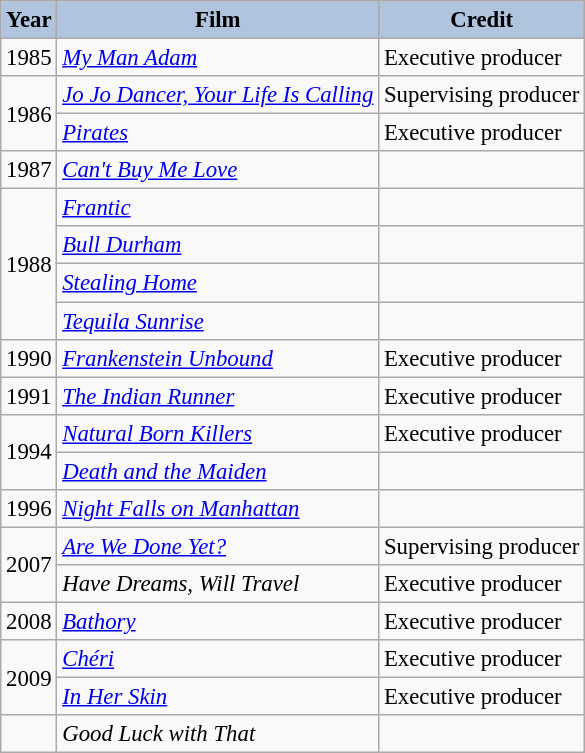<table class="wikitable" style="font-size:95%;">
<tr>
<th style="background:#B0C4DE;">Year</th>
<th style="background:#B0C4DE;">Film</th>
<th style="background:#B0C4DE;">Credit</th>
</tr>
<tr>
<td>1985</td>
<td><em><a href='#'>My Man Adam</a></em></td>
<td>Executive producer</td>
</tr>
<tr>
<td rowspan=2>1986</td>
<td><em><a href='#'>Jo Jo Dancer, Your Life Is Calling</a></em></td>
<td>Supervising producer</td>
</tr>
<tr>
<td><em><a href='#'>Pirates</a></em></td>
<td>Executive producer</td>
</tr>
<tr>
<td>1987</td>
<td><em><a href='#'>Can't Buy Me Love</a></em></td>
<td></td>
</tr>
<tr>
<td rowspan=4>1988</td>
<td><em><a href='#'>Frantic</a></em></td>
<td></td>
</tr>
<tr>
<td><em><a href='#'>Bull Durham</a></em></td>
<td></td>
</tr>
<tr>
<td><em><a href='#'>Stealing Home</a></em></td>
<td></td>
</tr>
<tr>
<td><em><a href='#'>Tequila Sunrise</a></em></td>
<td></td>
</tr>
<tr>
<td>1990</td>
<td><em><a href='#'>Frankenstein Unbound</a></em></td>
<td>Executive producer</td>
</tr>
<tr>
<td>1991</td>
<td><em><a href='#'>The Indian Runner</a></em></td>
<td>Executive producer</td>
</tr>
<tr>
<td rowspan=2>1994</td>
<td><em><a href='#'>Natural Born Killers</a></em></td>
<td>Executive producer</td>
</tr>
<tr>
<td><em><a href='#'>Death and the Maiden</a></em></td>
<td></td>
</tr>
<tr>
<td>1996</td>
<td><em><a href='#'>Night Falls on Manhattan</a></em></td>
<td></td>
</tr>
<tr>
<td rowspan=2>2007</td>
<td><em><a href='#'>Are We Done Yet?</a></em></td>
<td>Supervising producer</td>
</tr>
<tr>
<td><em>Have Dreams, Will Travel</em></td>
<td>Executive producer</td>
</tr>
<tr>
<td>2008</td>
<td><em><a href='#'>Bathory</a></em></td>
<td>Executive producer</td>
</tr>
<tr>
<td rowspan=2>2009</td>
<td><em><a href='#'>Chéri</a></em></td>
<td>Executive producer</td>
</tr>
<tr>
<td><em><a href='#'>In Her Skin</a></em></td>
<td>Executive producer</td>
</tr>
<tr>
<td></td>
<td><em>Good Luck with That</em></td>
<td></td>
</tr>
</table>
